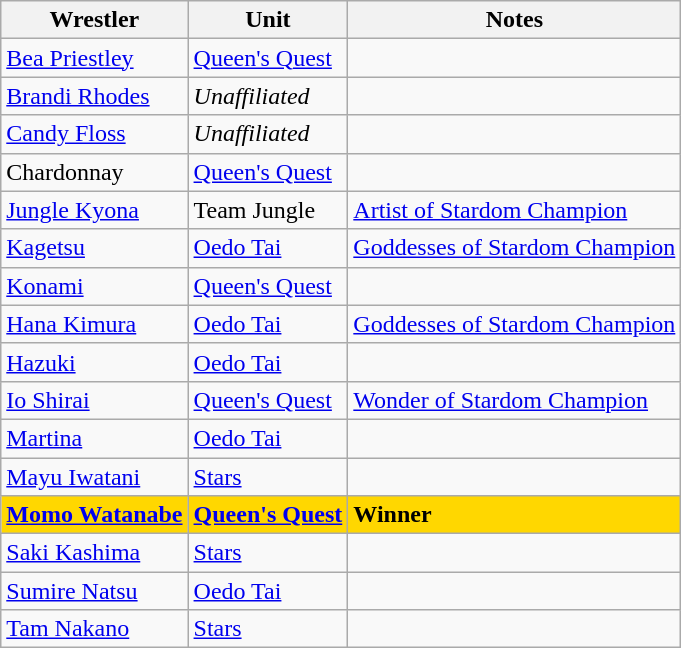<table class="wikitable sortable" align="left center">
<tr>
<th>Wrestler</th>
<th>Unit</th>
<th>Notes</th>
</tr>
<tr>
<td><a href='#'>Bea Priestley</a></td>
<td><a href='#'>Queen's Quest</a></td>
<td></td>
</tr>
<tr>
<td><a href='#'>Brandi Rhodes</a></td>
<td><em>Unaffiliated</em></td>
<td></td>
</tr>
<tr>
<td><a href='#'>Candy Floss</a></td>
<td><em>Unaffiliated</em></td>
<td></td>
</tr>
<tr>
<td>Chardonnay</td>
<td><a href='#'>Queen's Quest</a></td>
<td></td>
</tr>
<tr>
<td><a href='#'>Jungle Kyona</a></td>
<td>Team Jungle</td>
<td><a href='#'>Artist of Stardom Champion</a></td>
</tr>
<tr>
<td><a href='#'>Kagetsu</a></td>
<td><a href='#'>Oedo Tai</a></td>
<td><a href='#'>Goddesses of Stardom Champion</a></td>
</tr>
<tr>
<td><a href='#'>Konami</a></td>
<td><a href='#'>Queen's Quest</a></td>
<td></td>
</tr>
<tr>
<td><a href='#'>Hana Kimura</a></td>
<td><a href='#'>Oedo Tai</a></td>
<td><a href='#'>Goddesses of Stardom Champion</a></td>
</tr>
<tr>
<td><a href='#'>Hazuki</a></td>
<td><a href='#'>Oedo Tai</a></td>
<td></td>
</tr>
<tr>
<td><a href='#'>Io Shirai</a></td>
<td><a href='#'>Queen's Quest</a></td>
<td><a href='#'>Wonder of Stardom Champion</a></td>
</tr>
<tr>
<td><a href='#'>Martina</a></td>
<td><a href='#'>Oedo Tai</a></td>
<td></td>
</tr>
<tr>
<td><a href='#'>Mayu Iwatani</a></td>
<td><a href='#'>Stars</a></td>
<td></td>
</tr>
<tr style="background: gold">
<td><strong><a href='#'>Momo Watanabe</a></strong></td>
<td><strong><a href='#'>Queen's Quest</a></strong></td>
<td><strong>Winner</strong></td>
</tr>
<tr>
<td><a href='#'>Saki Kashima</a></td>
<td><a href='#'>Stars</a></td>
<td></td>
</tr>
<tr>
<td><a href='#'>Sumire Natsu</a></td>
<td><a href='#'>Oedo Tai</a></td>
<td></td>
</tr>
<tr>
<td><a href='#'>Tam Nakano</a></td>
<td><a href='#'>Stars</a></td>
<td></td>
</tr>
</table>
